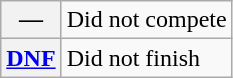<table class="wikitable">
<tr>
<th scope="row">—</th>
<td>Did not compete</td>
</tr>
<tr>
<th scope="row"><a href='#'>DNF</a></th>
<td>Did not finish</td>
</tr>
</table>
